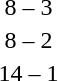<table style="text-align:center">
<tr>
<th width=200></th>
<th width=100></th>
<th width=200></th>
</tr>
<tr>
<td align=right><strong></strong></td>
<td>8 – 3</td>
<td align=left></td>
</tr>
<tr>
<td align=right><strong></strong></td>
<td>8 – 2</td>
<td align=left></td>
</tr>
<tr>
<td align=right><strong></strong></td>
<td>14 – 1</td>
<td align=left></td>
</tr>
</table>
